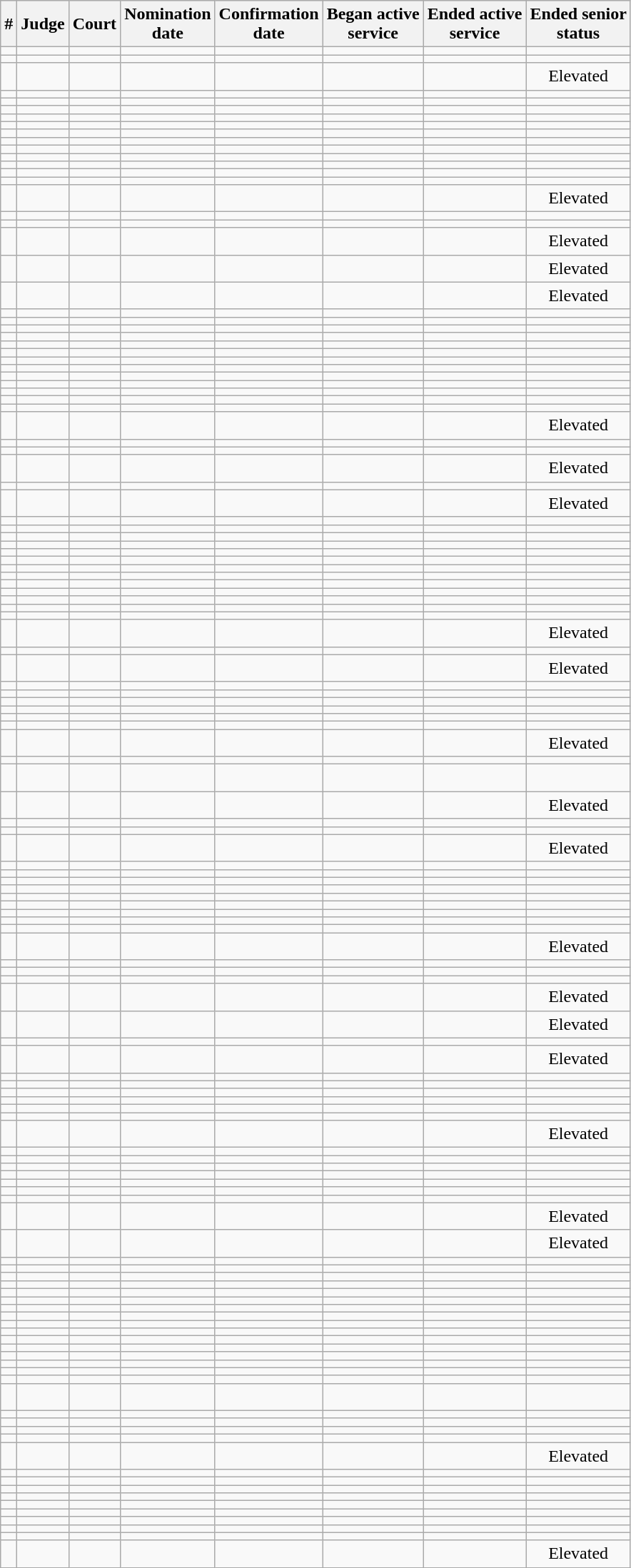<table class="sortable wikitable">
<tr bgcolor="#ececec">
<th>#</th>
<th>Judge</th>
<th>Court<br></th>
<th>Nomination<br>date</th>
<th>Confirmation<br>date</th>
<th>Began active<br>service</th>
<th>Ended active<br>service</th>
<th>Ended senior<br>status</th>
</tr>
<tr>
<td></td>
<td></td>
<td></td>
<td></td>
<td></td>
<td></td>
<td></td>
<td align="center"></td>
</tr>
<tr>
<td></td>
<td></td>
<td></td>
<td></td>
<td></td>
<td></td>
<td></td>
<td align="center"></td>
</tr>
<tr>
<td></td>
<td></td>
<td></td>
<td></td>
<td></td>
<td></td>
<td></td>
<td align="center">Elevated</td>
</tr>
<tr>
<td></td>
<td></td>
<td></td>
<td></td>
<td></td>
<td></td>
<td></td>
<td></td>
</tr>
<tr>
<td></td>
<td></td>
<td></td>
<td></td>
<td></td>
<td></td>
<td></td>
<td align="center"></td>
</tr>
<tr>
<td></td>
<td></td>
<td></td>
<td></td>
<td></td>
<td></td>
<td></td>
<td></td>
</tr>
<tr>
<td></td>
<td></td>
<td></td>
<td></td>
<td></td>
<td></td>
<td></td>
<td align="center"></td>
</tr>
<tr>
<td></td>
<td></td>
<td></td>
<td></td>
<td></td>
<td></td>
<td></td>
<td></td>
</tr>
<tr>
<td></td>
<td></td>
<td></td>
<td></td>
<td></td>
<td></td>
<td></td>
<td></td>
</tr>
<tr>
<td></td>
<td></td>
<td></td>
<td></td>
<td></td>
<td></td>
<td></td>
<td align="center"></td>
</tr>
<tr>
<td></td>
<td></td>
<td></td>
<td></td>
<td></td>
<td></td>
<td></td>
<td align="center"></td>
</tr>
<tr>
<td></td>
<td></td>
<td></td>
<td></td>
<td></td>
<td></td>
<td></td>
<td align="center"></td>
</tr>
<tr>
<td></td>
<td></td>
<td></td>
<td></td>
<td></td>
<td></td>
<td></td>
<td align="center"></td>
</tr>
<tr>
<td></td>
<td></td>
<td></td>
<td></td>
<td></td>
<td></td>
<td></td>
<td></td>
</tr>
<tr>
<td></td>
<td></td>
<td></td>
<td></td>
<td></td>
<td></td>
<td></td>
<td></td>
</tr>
<tr>
<td></td>
<td></td>
<td></td>
<td></td>
<td></td>
<td></td>
<td></td>
<td align="center">Elevated</td>
</tr>
<tr>
<td></td>
<td></td>
<td></td>
<td></td>
<td></td>
<td></td>
<td></td>
<td></td>
</tr>
<tr>
<td></td>
<td></td>
<td></td>
<td></td>
<td></td>
<td></td>
<td></td>
<td align="center"></td>
</tr>
<tr>
<td></td>
<td></td>
<td></td>
<td></td>
<td></td>
<td></td>
<td></td>
<td align="center">Elevated</td>
</tr>
<tr>
<td></td>
<td></td>
<td></td>
<td></td>
<td></td>
<td></td>
<td></td>
<td align="center">Elevated</td>
</tr>
<tr>
<td></td>
<td></td>
<td></td>
<td></td>
<td></td>
<td></td>
<td></td>
<td align="center">Elevated</td>
</tr>
<tr>
<td></td>
<td></td>
<td></td>
<td></td>
<td></td>
<td></td>
<td></td>
<td></td>
</tr>
<tr>
<td></td>
<td></td>
<td></td>
<td></td>
<td></td>
<td></td>
<td></td>
<td></td>
</tr>
<tr>
<td></td>
<td></td>
<td></td>
<td></td>
<td></td>
<td></td>
<td></td>
<td align="center"></td>
</tr>
<tr>
<td></td>
<td></td>
<td></td>
<td></td>
<td></td>
<td></td>
<td></td>
<td></td>
</tr>
<tr>
<td></td>
<td></td>
<td></td>
<td></td>
<td></td>
<td></td>
<td></td>
<td></td>
</tr>
<tr>
<td></td>
<td></td>
<td></td>
<td></td>
<td></td>
<td></td>
<td></td>
<td></td>
</tr>
<tr>
<td></td>
<td></td>
<td></td>
<td></td>
<td></td>
<td></td>
<td></td>
<td></td>
</tr>
<tr>
<td></td>
<td></td>
<td></td>
<td></td>
<td></td>
<td></td>
<td></td>
<td></td>
</tr>
<tr>
<td></td>
<td></td>
<td></td>
<td></td>
<td></td>
<td></td>
<td></td>
<td></td>
</tr>
<tr>
<td></td>
<td></td>
<td></td>
<td></td>
<td></td>
<td></td>
<td></td>
<td></td>
</tr>
<tr>
<td></td>
<td></td>
<td></td>
<td></td>
<td></td>
<td></td>
<td></td>
<td></td>
</tr>
<tr>
<td></td>
<td></td>
<td></td>
<td></td>
<td></td>
<td></td>
<td></td>
<td></td>
</tr>
<tr>
<td></td>
<td></td>
<td></td>
<td></td>
<td></td>
<td></td>
<td></td>
<td align="center"></td>
</tr>
<tr>
<td></td>
<td></td>
<td></td>
<td></td>
<td></td>
<td></td>
<td></td>
<td align="center">Elevated</td>
</tr>
<tr>
<td></td>
<td></td>
<td></td>
<td></td>
<td></td>
<td></td>
<td></td>
<td align="center"></td>
</tr>
<tr>
<td></td>
<td></td>
<td></td>
<td></td>
<td></td>
<td></td>
<td></td>
<td align="center"></td>
</tr>
<tr>
<td></td>
<td></td>
<td></td>
<td></td>
<td></td>
<td></td>
<td></td>
<td align="center">Elevated</td>
</tr>
<tr>
<td></td>
<td></td>
<td></td>
<td></td>
<td></td>
<td></td>
<td></td>
<td align="center"></td>
</tr>
<tr>
<td></td>
<td></td>
<td></td>
<td></td>
<td></td>
<td></td>
<td></td>
<td align="center">Elevated</td>
</tr>
<tr>
<td></td>
<td></td>
<td></td>
<td></td>
<td></td>
<td></td>
<td></td>
<td align="center"></td>
</tr>
<tr>
<td></td>
<td></td>
<td></td>
<td></td>
<td></td>
<td></td>
<td></td>
<td></td>
</tr>
<tr>
<td></td>
<td></td>
<td></td>
<td></td>
<td></td>
<td></td>
<td></td>
<td></td>
</tr>
<tr>
<td></td>
<td></td>
<td></td>
<td></td>
<td></td>
<td></td>
<td></td>
<td align="center"></td>
</tr>
<tr>
<td></td>
<td></td>
<td></td>
<td></td>
<td></td>
<td></td>
<td></td>
<td></td>
</tr>
<tr>
<td></td>
<td></td>
<td></td>
<td></td>
<td></td>
<td></td>
<td></td>
<td></td>
</tr>
<tr>
<td></td>
<td></td>
<td></td>
<td></td>
<td></td>
<td></td>
<td></td>
<td></td>
</tr>
<tr>
<td></td>
<td></td>
<td></td>
<td></td>
<td></td>
<td></td>
<td></td>
<td align="center"></td>
</tr>
<tr>
<td></td>
<td></td>
<td></td>
<td></td>
<td></td>
<td></td>
<td></td>
<td align="center"></td>
</tr>
<tr>
<td></td>
<td></td>
<td></td>
<td></td>
<td></td>
<td></td>
<td></td>
<td></td>
</tr>
<tr>
<td></td>
<td></td>
<td></td>
<td></td>
<td></td>
<td></td>
<td></td>
<td align="center"></td>
</tr>
<tr>
<td></td>
<td></td>
<td></td>
<td></td>
<td></td>
<td></td>
<td></td>
<td></td>
</tr>
<tr>
<td></td>
<td></td>
<td></td>
<td></td>
<td></td>
<td></td>
<td></td>
<td></td>
</tr>
<tr>
<td></td>
<td></td>
<td></td>
<td></td>
<td></td>
<td></td>
<td></td>
<td align="center">Elevated</td>
</tr>
<tr>
<td></td>
<td></td>
<td></td>
<td></td>
<td></td>
<td></td>
<td></td>
<td align="center"></td>
</tr>
<tr>
<td></td>
<td></td>
<td></td>
<td></td>
<td></td>
<td></td>
<td></td>
<td align="center">Elevated</td>
</tr>
<tr>
<td></td>
<td></td>
<td></td>
<td></td>
<td align="center"></td>
<td></td>
<td></td>
<td align="center"></td>
</tr>
<tr>
<td></td>
<td></td>
<td></td>
<td></td>
<td></td>
<td></td>
<td></td>
<td></td>
</tr>
<tr>
<td></td>
<td></td>
<td></td>
<td></td>
<td></td>
<td></td>
<td></td>
<td align="center"></td>
</tr>
<tr>
<td></td>
<td></td>
<td></td>
<td></td>
<td></td>
<td></td>
<td></td>
<td align="center"></td>
</tr>
<tr>
<td></td>
<td></td>
<td></td>
<td></td>
<td></td>
<td></td>
<td></td>
<td align="center"></td>
</tr>
<tr>
<td></td>
<td></td>
<td></td>
<td></td>
<td></td>
<td></td>
<td></td>
<td></td>
</tr>
<tr>
<td></td>
<td></td>
<td></td>
<td></td>
<td></td>
<td></td>
<td></td>
<td align="center">Elevated</td>
</tr>
<tr>
<td></td>
<td></td>
<td></td>
<td></td>
<td></td>
<td></td>
<td></td>
<td></td>
</tr>
<tr>
<td></td>
<td></td>
<td></td>
<td></td>
<td></td>
<td></td>
<td><br></td>
<td align= "center"><br></td>
</tr>
<tr>
<td></td>
<td></td>
<td></td>
<td></td>
<td></td>
<td></td>
<td></td>
<td align="center">Elevated</td>
</tr>
<tr>
<td></td>
<td></td>
<td></td>
<td></td>
<td></td>
<td></td>
<td></td>
<td></td>
</tr>
<tr>
<td></td>
<td></td>
<td></td>
<td></td>
<td></td>
<td></td>
<td></td>
<td align="center"></td>
</tr>
<tr>
<td></td>
<td></td>
<td></td>
<td></td>
<td></td>
<td></td>
<td></td>
<td align="center">Elevated</td>
</tr>
<tr>
<td></td>
<td></td>
<td></td>
<td></td>
<td></td>
<td></td>
<td></td>
<td align="center"></td>
</tr>
<tr>
<td></td>
<td></td>
<td></td>
<td></td>
<td></td>
<td></td>
<td></td>
<td></td>
</tr>
<tr>
<td></td>
<td></td>
<td></td>
<td></td>
<td></td>
<td></td>
<td></td>
<td align="center"></td>
</tr>
<tr>
<td></td>
<td></td>
<td></td>
<td></td>
<td></td>
<td></td>
<td></td>
<td align="center"></td>
</tr>
<tr>
<td></td>
<td></td>
<td></td>
<td></td>
<td></td>
<td></td>
<td></td>
<td align="center"></td>
</tr>
<tr>
<td></td>
<td></td>
<td></td>
<td></td>
<td></td>
<td></td>
<td></td>
<td></td>
</tr>
<tr>
<td></td>
<td></td>
<td></td>
<td></td>
<td></td>
<td></td>
<td></td>
<td align="center"></td>
</tr>
<tr>
<td></td>
<td></td>
<td></td>
<td></td>
<td></td>
<td></td>
<td></td>
<td align="center"></td>
</tr>
<tr>
<td></td>
<td></td>
<td></td>
<td></td>
<td></td>
<td></td>
<td></td>
<td></td>
</tr>
<tr>
<td></td>
<td></td>
<td></td>
<td></td>
<td></td>
<td></td>
<td></td>
<td align="center">Elevated</td>
</tr>
<tr>
<td></td>
<td></td>
<td></td>
<td></td>
<td></td>
<td></td>
<td></td>
<td></td>
</tr>
<tr>
<td></td>
<td></td>
<td></td>
<td></td>
<td></td>
<td></td>
<td></td>
<td align="center"></td>
</tr>
<tr>
<td></td>
<td></td>
<td></td>
<td></td>
<td></td>
<td></td>
<td></td>
<td align="center"></td>
</tr>
<tr>
<td></td>
<td></td>
<td></td>
<td></td>
<td></td>
<td></td>
<td></td>
<td align="center">Elevated</td>
</tr>
<tr>
<td></td>
<td></td>
<td></td>
<td></td>
<td></td>
<td></td>
<td></td>
<td align="center">Elevated</td>
</tr>
<tr>
<td></td>
<td></td>
<td></td>
<td></td>
<td></td>
<td></td>
<td></td>
<td align="center"></td>
</tr>
<tr>
<td></td>
<td></td>
<td></td>
<td></td>
<td></td>
<td></td>
<td></td>
<td align="center">Elevated</td>
</tr>
<tr>
<td></td>
<td></td>
<td></td>
<td></td>
<td></td>
<td></td>
<td></td>
<td></td>
</tr>
<tr>
<td></td>
<td></td>
<td></td>
<td></td>
<td></td>
<td></td>
<td></td>
<td align="center"></td>
</tr>
<tr>
<td></td>
<td></td>
<td></td>
<td></td>
<td></td>
<td></td>
<td></td>
<td align="center"></td>
</tr>
<tr>
<td></td>
<td></td>
<td></td>
<td></td>
<td></td>
<td></td>
<td></td>
<td align="center"></td>
</tr>
<tr>
<td></td>
<td></td>
<td></td>
<td></td>
<td></td>
<td></td>
<td></td>
<td></td>
</tr>
<tr>
<td></td>
<td></td>
<td></td>
<td></td>
<td></td>
<td></td>
<td></td>
<td align="center"></td>
</tr>
<tr>
<td></td>
<td></td>
<td></td>
<td></td>
<td></td>
<td></td>
<td></td>
<td align="center">Elevated</td>
</tr>
<tr>
<td></td>
<td></td>
<td></td>
<td></td>
<td></td>
<td></td>
<td></td>
<td></td>
</tr>
<tr>
<td></td>
<td></td>
<td></td>
<td></td>
<td></td>
<td></td>
<td></td>
<td align="center"></td>
</tr>
<tr>
<td></td>
<td></td>
<td></td>
<td></td>
<td></td>
<td></td>
<td></td>
<td align="center"></td>
</tr>
<tr>
<td></td>
<td></td>
<td></td>
<td></td>
<td></td>
<td></td>
<td></td>
<td align="center"></td>
</tr>
<tr>
<td></td>
<td></td>
<td></td>
<td></td>
<td></td>
<td></td>
<td></td>
<td></td>
</tr>
<tr>
<td></td>
<td></td>
<td></td>
<td></td>
<td></td>
<td></td>
<td></td>
<td align="center"></td>
</tr>
<tr>
<td></td>
<td></td>
<td></td>
<td></td>
<td></td>
<td></td>
<td></td>
<td align="center"></td>
</tr>
<tr>
<td></td>
<td></td>
<td></td>
<td></td>
<td></td>
<td></td>
<td></td>
<td align="center">Elevated</td>
</tr>
<tr>
<td></td>
<td></td>
<td></td>
<td></td>
<td></td>
<td></td>
<td></td>
<td align="center">Elevated</td>
</tr>
<tr>
<td></td>
<td></td>
<td></td>
<td></td>
<td></td>
<td></td>
<td></td>
<td align="center"></td>
</tr>
<tr>
<td></td>
<td></td>
<td></td>
<td></td>
<td></td>
<td></td>
<td></td>
<td></td>
</tr>
<tr>
<td></td>
<td></td>
<td></td>
<td></td>
<td></td>
<td></td>
<td></td>
<td></td>
</tr>
<tr>
<td></td>
<td></td>
<td></td>
<td></td>
<td></td>
<td></td>
<td></td>
<td align="center"></td>
</tr>
<tr>
<td></td>
<td></td>
<td></td>
<td></td>
<td></td>
<td></td>
<td></td>
<td></td>
</tr>
<tr>
<td></td>
<td></td>
<td></td>
<td></td>
<td></td>
<td></td>
<td></td>
<td></td>
</tr>
<tr>
<td></td>
<td></td>
<td></td>
<td></td>
<td></td>
<td></td>
<td></td>
<td align="center"></td>
</tr>
<tr>
<td></td>
<td></td>
<td></td>
<td></td>
<td></td>
<td></td>
<td></td>
<td></td>
</tr>
<tr>
<td></td>
<td></td>
<td></td>
<td></td>
<td></td>
<td></td>
<td></td>
<td></td>
</tr>
<tr>
<td></td>
<td></td>
<td></td>
<td></td>
<td></td>
<td></td>
<td></td>
<td></td>
</tr>
<tr>
<td></td>
<td></td>
<td></td>
<td></td>
<td></td>
<td></td>
<td></td>
<td></td>
</tr>
<tr>
<td></td>
<td></td>
<td></td>
<td></td>
<td></td>
<td></td>
<td></td>
<td></td>
</tr>
<tr>
<td></td>
<td></td>
<td></td>
<td></td>
<td></td>
<td></td>
<td></td>
<td></td>
</tr>
<tr>
<td></td>
<td></td>
<td></td>
<td></td>
<td></td>
<td></td>
<td></td>
<td align="center"></td>
</tr>
<tr>
<td></td>
<td></td>
<td></td>
<td></td>
<td></td>
<td></td>
<td></td>
<td></td>
</tr>
<tr>
<td></td>
<td></td>
<td></td>
<td></td>
<td></td>
<td></td>
<td></td>
<td></td>
</tr>
<tr>
<td></td>
<td></td>
<td></td>
<td></td>
<td></td>
<td></td>
<td><br></td>
<td align="center"><br></td>
</tr>
<tr>
<td></td>
<td></td>
<td></td>
<td></td>
<td></td>
<td></td>
<td></td>
<td></td>
</tr>
<tr>
<td></td>
<td></td>
<td></td>
<td></td>
<td></td>
<td></td>
<td></td>
<td></td>
</tr>
<tr>
<td></td>
<td></td>
<td></td>
<td></td>
<td></td>
<td></td>
<td></td>
<td align="center"></td>
</tr>
<tr>
<td></td>
<td></td>
<td></td>
<td></td>
<td></td>
<td></td>
<td></td>
<td align="center"></td>
</tr>
<tr>
<td></td>
<td></td>
<td></td>
<td></td>
<td></td>
<td></td>
<td></td>
<td align="center">Elevated</td>
</tr>
<tr>
<td></td>
<td></td>
<td></td>
<td></td>
<td></td>
<td></td>
<td></td>
<td></td>
</tr>
<tr>
<td></td>
<td></td>
<td></td>
<td></td>
<td></td>
<td></td>
<td></td>
<td></td>
</tr>
<tr>
<td></td>
<td></td>
<td></td>
<td></td>
<td></td>
<td></td>
<td></td>
<td></td>
</tr>
<tr>
<td></td>
<td></td>
<td></td>
<td></td>
<td></td>
<td></td>
<td></td>
<td align="center"></td>
</tr>
<tr>
<td></td>
<td></td>
<td></td>
<td></td>
<td></td>
<td></td>
<td></td>
<td align="center"></td>
</tr>
<tr>
<td></td>
<td></td>
<td></td>
<td></td>
<td></td>
<td></td>
<td></td>
<td align="center"></td>
</tr>
<tr>
<td></td>
<td></td>
<td></td>
<td></td>
<td></td>
<td></td>
<td></td>
<td></td>
</tr>
<tr>
<td></td>
<td></td>
<td></td>
<td></td>
<td></td>
<td></td>
<td></td>
<td></td>
</tr>
<tr>
<td></td>
<td></td>
<td></td>
<td></td>
<td></td>
<td></td>
<td></td>
<td align="center"></td>
</tr>
<tr>
<td></td>
<td></td>
<td></td>
<td></td>
<td></td>
<td></td>
<td></td>
<td align="center">Elevated</td>
</tr>
</table>
